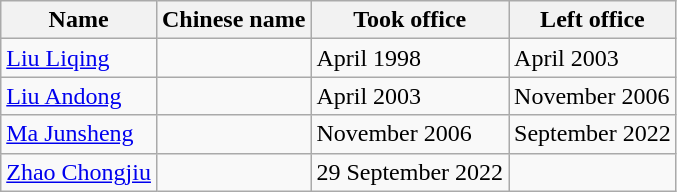<table class="wikitable">
<tr>
<th>Name</th>
<th>Chinese name</th>
<th>Took office</th>
<th>Left office</th>
</tr>
<tr>
<td><a href='#'>Liu Liqing</a></td>
<td></td>
<td>April 1998</td>
<td>April 2003</td>
</tr>
<tr>
<td><a href='#'>Liu Andong</a></td>
<td></td>
<td>April 2003</td>
<td>November 2006</td>
</tr>
<tr>
<td><a href='#'>Ma Junsheng</a></td>
<td></td>
<td>November 2006</td>
<td>September 2022</td>
</tr>
<tr>
<td><a href='#'>Zhao Chongjiu</a></td>
<td></td>
<td>29 September 2022</td>
<td></td>
</tr>
</table>
